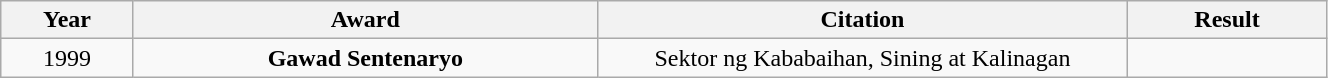<table width="70%" class="wikitable sortable">
<tr>
<th width="10%">Year</th>
<th width="35%">Award</th>
<th width="40%">Citation</th>
<th width="15%">Result</th>
</tr>
<tr>
<td align="center">1999</td>
<td align="center"><strong>Gawad Sentenaryo</strong></td>
<td align="center">Sektor ng Kababaihan, Sining at Kalinagan</td>
<td></td>
</tr>
</table>
